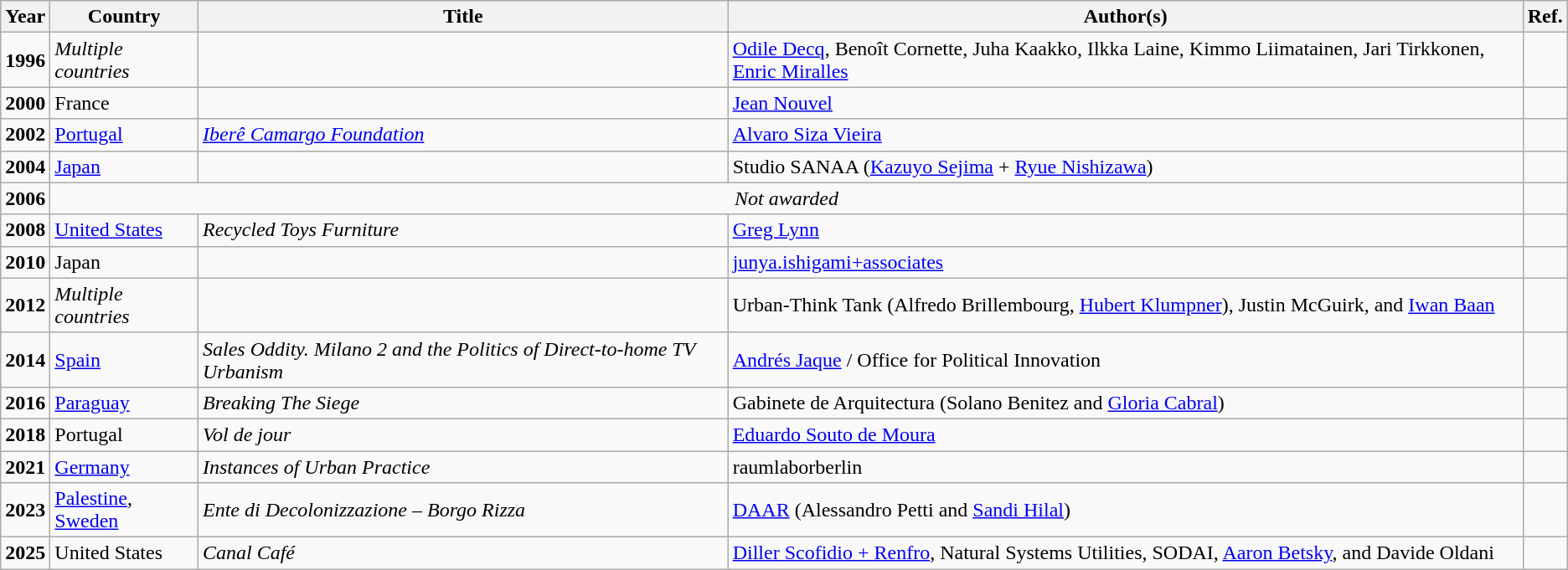<table class="wikitable">
<tr>
<th>Year</th>
<th>Country</th>
<th>Title</th>
<th>Author(s)</th>
<th>Ref.</th>
</tr>
<tr>
<td><strong>1996</strong></td>
<td><em>Multiple countries</em></td>
<td></td>
<td><a href='#'>Odile Decq</a>, Benoît Cornette, Juha Kaakko, Ilkka Laine, Kimmo Liimatainen, Jari Tirkkonen, <a href='#'>Enric Miralles</a></td>
<td></td>
</tr>
<tr>
<td><strong>2000</strong></td>
<td>France</td>
<td></td>
<td><a href='#'>Jean Nouvel</a></td>
<td></td>
</tr>
<tr>
<td><strong>2002</strong></td>
<td><a href='#'>Portugal</a></td>
<td><em><a href='#'>Iberê Camargo Foundation</a></em></td>
<td><a href='#'>Alvaro Siza Vieira</a></td>
<td></td>
</tr>
<tr>
<td><strong>2004</strong></td>
<td><a href='#'>Japan</a></td>
<td></td>
<td>Studio SANAA (<a href='#'>Kazuyo Sejima</a> + <a href='#'>Ryue Nishizawa</a>)</td>
<td></td>
</tr>
<tr>
<td><strong>2006</strong></td>
<td align=center colspan="3"><em>Not awarded</em></td>
<td></td>
</tr>
<tr>
<td><strong>2008</strong></td>
<td><a href='#'>United States</a></td>
<td><em>Recycled Toys Furniture</em></td>
<td><a href='#'>Greg Lynn</a></td>
<td></td>
</tr>
<tr>
<td><strong>2010</strong></td>
<td>Japan</td>
<td></td>
<td><a href='#'>junya.ishigami+associates</a></td>
<td></td>
</tr>
<tr>
<td><strong>2012</strong></td>
<td><em>Multiple countries</em></td>
<td></td>
<td>Urban-Think Tank (Alfredo Brillembourg, <a href='#'>Hubert Klumpner</a>), Justin McGuirk, and <a href='#'>Iwan Baan</a></td>
<td></td>
</tr>
<tr>
<td><strong>2014</strong></td>
<td><a href='#'>Spain</a></td>
<td><em>Sales Oddity. Milano 2 and the Politics of Direct-to-home TV Urbanism</em></td>
<td><a href='#'>Andrés Jaque</a> / Office for Political Innovation</td>
<td></td>
</tr>
<tr>
<td><strong>2016</strong></td>
<td><a href='#'>Paraguay</a></td>
<td><em>Breaking The Siege</em></td>
<td>Gabinete de Arquitectura (Solano Benitez and <a href='#'>Gloria Cabral</a>)</td>
<td></td>
</tr>
<tr>
<td><strong>2018</strong></td>
<td>Portugal</td>
<td><em>Vol de jour</em></td>
<td><a href='#'>Eduardo Souto de Moura</a></td>
<td></td>
</tr>
<tr>
<td><strong>2021</strong></td>
<td><a href='#'>Germany</a></td>
<td><em>Instances of Urban Practice</em></td>
<td>raumlaborberlin</td>
<td></td>
</tr>
<tr>
<td><strong>2023</strong></td>
<td><a href='#'>Palestine</a>, <a href='#'>Sweden</a></td>
<td><em>Ente di Decolonizzazione – Borgo Rizza</em></td>
<td><a href='#'>DAAR</a> (Alessandro Petti and <a href='#'>Sandi Hilal</a>)</td>
<td></td>
</tr>
<tr>
<td><strong>2025</strong></td>
<td>United States</td>
<td><em>Canal Café</em></td>
<td><a href='#'>Diller Scofidio + Renfro</a>, Natural Systems Utilities, SODAI, <a href='#'>Aaron Betsky</a>, and Davide Oldani</td>
<td></td>
</tr>
</table>
